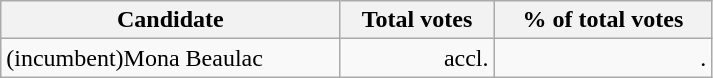<table class="wikitable" width="475">
<tr>
<th align="left">Candidate</th>
<th align="right">Total votes</th>
<th align="right">% of total votes</th>
</tr>
<tr>
<td align="left">(incumbent)Mona Beaulac</td>
<td align="right">accl.</td>
<td align="right">.</td>
</tr>
</table>
